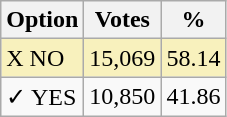<table class="wikitable">
<tr>
<th>Option</th>
<th>Votes</th>
<th>%</th>
</tr>
<tr>
<td style=background:#f8f1bd>X NO</td>
<td style=background:#f8f1bd>15,069</td>
<td style=background:#f8f1bd>58.14</td>
</tr>
<tr>
<td>✓ YES</td>
<td>10,850</td>
<td>41.86</td>
</tr>
</table>
